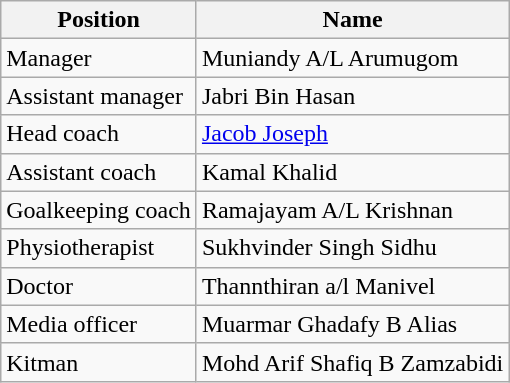<table class="wikitable">
<tr>
<th>Position</th>
<th>Name</th>
</tr>
<tr>
<td>Manager</td>
<td> Muniandy A/L Arumugom</td>
</tr>
<tr>
<td>Assistant manager</td>
<td> Jabri Bin Hasan</td>
</tr>
<tr>
<td>Head coach</td>
<td> <a href='#'>Jacob Joseph</a></td>
</tr>
<tr>
<td>Assistant coach</td>
<td> Kamal Khalid</td>
</tr>
<tr>
<td>Goalkeeping coach</td>
<td> Ramajayam A/L Krishnan</td>
</tr>
<tr>
<td>Physiotherapist</td>
<td> Sukhvinder Singh Sidhu</td>
</tr>
<tr>
<td>Doctor</td>
<td> Thannthiran a/l Manivel</td>
</tr>
<tr>
<td>Media officer</td>
<td> Muarmar Ghadafy B Alias</td>
</tr>
<tr>
<td>Kitman</td>
<td> Mohd Arif Shafiq B Zamzabidi</td>
</tr>
</table>
